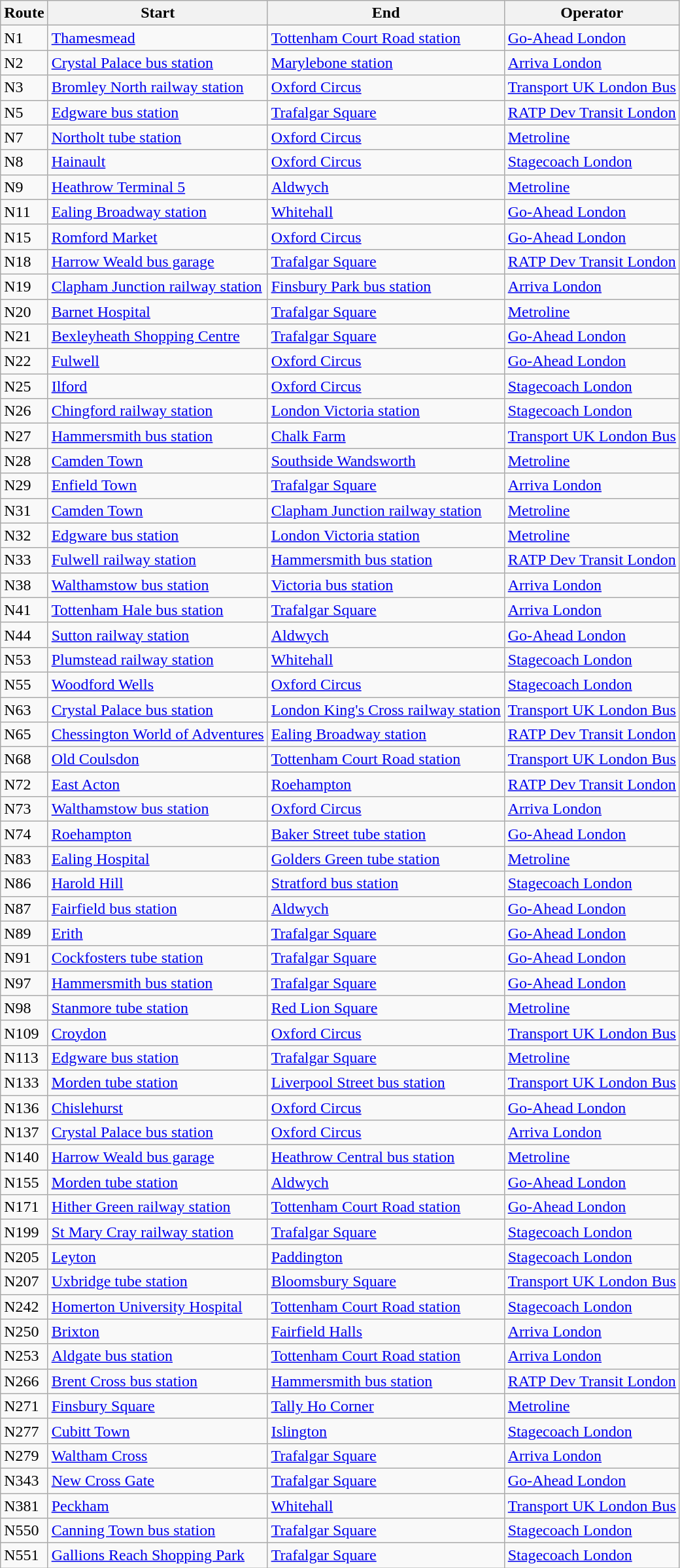<table class="wikitable sortable">
<tr>
<th>Route</th>
<th>Start</th>
<th>End</th>
<th>Operator</th>
</tr>
<tr>
<td>N1</td>
<td><a href='#'>Thamesmead</a></td>
<td><a href='#'>Tottenham Court Road station</a></td>
<td><a href='#'>Go-Ahead London</a></td>
</tr>
<tr>
<td>N2</td>
<td><a href='#'>Crystal Palace bus station</a></td>
<td><a href='#'>Marylebone station</a></td>
<td><a href='#'>Arriva London</a></td>
</tr>
<tr>
<td>N3</td>
<td><a href='#'>Bromley North railway station</a></td>
<td><a href='#'>Oxford Circus</a></td>
<td><a href='#'>Transport UK London Bus</a></td>
</tr>
<tr>
<td>N5</td>
<td><a href='#'>Edgware bus station</a></td>
<td><a href='#'>Trafalgar Square</a></td>
<td><a href='#'>RATP Dev Transit London</a></td>
</tr>
<tr>
<td>N7</td>
<td><a href='#'>Northolt tube station</a></td>
<td><a href='#'>Oxford Circus</a></td>
<td><a href='#'>Metroline</a></td>
</tr>
<tr>
<td>N8</td>
<td><a href='#'>Hainault</a></td>
<td><a href='#'>Oxford Circus</a></td>
<td><a href='#'>Stagecoach London</a></td>
</tr>
<tr>
<td>N9</td>
<td><a href='#'>Heathrow Terminal 5</a></td>
<td><a href='#'>Aldwych</a></td>
<td><a href='#'>Metroline</a></td>
</tr>
<tr>
<td>N11</td>
<td><a href='#'>Ealing Broadway station</a></td>
<td><a href='#'>Whitehall</a></td>
<td><a href='#'>Go-Ahead London</a></td>
</tr>
<tr>
<td>N15</td>
<td><a href='#'>Romford Market</a></td>
<td><a href='#'>Oxford Circus</a></td>
<td><a href='#'>Go-Ahead London</a></td>
</tr>
<tr>
<td>N18</td>
<td><a href='#'>Harrow Weald bus garage</a></td>
<td><a href='#'>Trafalgar Square</a></td>
<td><a href='#'>RATP Dev Transit London</a></td>
</tr>
<tr>
<td>N19</td>
<td><a href='#'>Clapham Junction railway station</a></td>
<td><a href='#'>Finsbury Park bus station</a></td>
<td><a href='#'>Arriva London</a></td>
</tr>
<tr>
<td>N20</td>
<td><a href='#'>Barnet Hospital</a></td>
<td><a href='#'>Trafalgar Square</a></td>
<td><a href='#'>Metroline</a></td>
</tr>
<tr>
<td>N21</td>
<td><a href='#'>Bexleyheath Shopping Centre</a></td>
<td><a href='#'>Trafalgar Square</a></td>
<td><a href='#'>Go-Ahead London</a></td>
</tr>
<tr>
<td>N22</td>
<td><a href='#'>Fulwell</a></td>
<td><a href='#'>Oxford Circus</a></td>
<td><a href='#'>Go-Ahead London</a></td>
</tr>
<tr>
<td>N25</td>
<td><a href='#'>Ilford</a></td>
<td><a href='#'>Oxford Circus</a></td>
<td><a href='#'>Stagecoach London</a></td>
</tr>
<tr>
<td>N26</td>
<td><a href='#'>Chingford railway station</a></td>
<td><a href='#'>London Victoria station</a></td>
<td><a href='#'>Stagecoach London</a></td>
</tr>
<tr>
<td>N27</td>
<td><a href='#'>Hammersmith bus station</a></td>
<td><a href='#'>Chalk Farm</a></td>
<td><a href='#'>Transport UK London Bus</a></td>
</tr>
<tr>
<td>N28</td>
<td><a href='#'>Camden Town</a></td>
<td><a href='#'>Southside Wandsworth</a></td>
<td><a href='#'>Metroline</a></td>
</tr>
<tr>
<td>N29</td>
<td><a href='#'>Enfield Town</a></td>
<td><a href='#'>Trafalgar Square</a></td>
<td><a href='#'>Arriva London</a></td>
</tr>
<tr>
<td>N31</td>
<td><a href='#'>Camden Town</a></td>
<td><a href='#'>Clapham Junction railway station</a></td>
<td><a href='#'>Metroline</a></td>
</tr>
<tr>
<td>N32</td>
<td><a href='#'>Edgware bus station</a></td>
<td><a href='#'>London Victoria station</a></td>
<td><a href='#'>Metroline</a></td>
</tr>
<tr>
<td>N33</td>
<td><a href='#'>Fulwell railway station</a></td>
<td><a href='#'>Hammersmith bus station</a></td>
<td><a href='#'>RATP Dev Transit London</a></td>
</tr>
<tr>
<td>N38</td>
<td><a href='#'>Walthamstow bus station</a></td>
<td><a href='#'>Victoria bus station</a></td>
<td><a href='#'>Arriva London</a></td>
</tr>
<tr>
<td>N41</td>
<td><a href='#'>Tottenham Hale bus station</a></td>
<td><a href='#'>Trafalgar Square</a></td>
<td><a href='#'>Arriva London</a></td>
</tr>
<tr>
<td>N44</td>
<td><a href='#'>Sutton railway station</a></td>
<td><a href='#'>Aldwych</a></td>
<td><a href='#'>Go-Ahead London</a></td>
</tr>
<tr>
<td>N53</td>
<td><a href='#'>Plumstead railway station</a></td>
<td><a href='#'>Whitehall</a></td>
<td><a href='#'>Stagecoach London</a></td>
</tr>
<tr>
<td>N55</td>
<td><a href='#'>Woodford Wells</a></td>
<td><a href='#'>Oxford Circus</a></td>
<td><a href='#'>Stagecoach London</a></td>
</tr>
<tr>
<td>N63</td>
<td><a href='#'>Crystal Palace bus station</a></td>
<td><a href='#'>London King's Cross railway station</a></td>
<td><a href='#'>Transport UK London Bus</a></td>
</tr>
<tr>
<td>N65</td>
<td><a href='#'>Chessington World of Adventures</a></td>
<td><a href='#'>Ealing Broadway station</a></td>
<td><a href='#'>RATP Dev Transit London</a></td>
</tr>
<tr>
<td>N68</td>
<td><a href='#'>Old Coulsdon</a></td>
<td><a href='#'>Tottenham Court Road station</a></td>
<td><a href='#'>Transport UK London Bus</a></td>
</tr>
<tr>
<td>N72</td>
<td><a href='#'>East Acton</a></td>
<td><a href='#'>Roehampton</a></td>
<td><a href='#'>RATP Dev Transit London</a></td>
</tr>
<tr>
<td>N73</td>
<td><a href='#'>Walthamstow bus station</a></td>
<td><a href='#'>Oxford Circus</a></td>
<td><a href='#'>Arriva London</a></td>
</tr>
<tr>
<td>N74</td>
<td><a href='#'>Roehampton</a></td>
<td><a href='#'>Baker Street tube station</a></td>
<td><a href='#'>Go-Ahead London</a></td>
</tr>
<tr>
<td>N83</td>
<td><a href='#'>Ealing Hospital</a></td>
<td><a href='#'>Golders Green tube station</a></td>
<td><a href='#'>Metroline</a></td>
</tr>
<tr>
<td>N86</td>
<td><a href='#'>Harold Hill</a></td>
<td><a href='#'>Stratford bus station</a></td>
<td><a href='#'>Stagecoach London</a></td>
</tr>
<tr>
<td>N87</td>
<td><a href='#'>Fairfield bus station</a></td>
<td><a href='#'>Aldwych</a></td>
<td><a href='#'>Go-Ahead London</a></td>
</tr>
<tr>
<td>N89</td>
<td><a href='#'>Erith</a></td>
<td><a href='#'>Trafalgar Square</a></td>
<td><a href='#'>Go-Ahead London</a></td>
</tr>
<tr>
<td>N91</td>
<td><a href='#'>Cockfosters tube station</a></td>
<td><a href='#'>Trafalgar Square</a></td>
<td><a href='#'>Go-Ahead London</a></td>
</tr>
<tr>
<td>N97</td>
<td><a href='#'>Hammersmith bus station</a></td>
<td><a href='#'>Trafalgar Square</a></td>
<td><a href='#'>Go-Ahead London</a></td>
</tr>
<tr>
<td>N98</td>
<td><a href='#'>Stanmore tube station</a></td>
<td><a href='#'>Red Lion Square</a></td>
<td><a href='#'>Metroline</a></td>
</tr>
<tr>
<td>N109</td>
<td><a href='#'>Croydon</a></td>
<td><a href='#'>Oxford Circus</a></td>
<td><a href='#'>Transport UK London Bus</a></td>
</tr>
<tr>
<td>N113</td>
<td><a href='#'>Edgware bus station</a></td>
<td><a href='#'>Trafalgar Square</a></td>
<td><a href='#'>Metroline</a></td>
</tr>
<tr>
<td>N133</td>
<td><a href='#'>Morden tube station</a></td>
<td><a href='#'>Liverpool Street bus station</a></td>
<td><a href='#'>Transport UK London Bus</a></td>
</tr>
<tr>
<td>N136</td>
<td><a href='#'>Chislehurst</a></td>
<td><a href='#'>Oxford Circus</a></td>
<td><a href='#'>Go-Ahead London</a></td>
</tr>
<tr>
<td>N137</td>
<td><a href='#'>Crystal Palace bus station</a></td>
<td><a href='#'>Oxford Circus</a></td>
<td><a href='#'>Arriva London</a></td>
</tr>
<tr>
<td>N140</td>
<td><a href='#'>Harrow Weald bus garage</a></td>
<td><a href='#'>Heathrow Central bus station</a></td>
<td><a href='#'>Metroline</a></td>
</tr>
<tr>
<td>N155</td>
<td><a href='#'>Morden tube station</a></td>
<td><a href='#'>Aldwych</a></td>
<td><a href='#'>Go-Ahead London</a></td>
</tr>
<tr>
<td>N171</td>
<td><a href='#'>Hither Green railway station</a></td>
<td><a href='#'>Tottenham Court Road station</a></td>
<td><a href='#'>Go-Ahead London</a></td>
</tr>
<tr>
<td>N199</td>
<td><a href='#'>St Mary Cray railway station</a></td>
<td><a href='#'>Trafalgar Square</a></td>
<td><a href='#'>Stagecoach London</a></td>
</tr>
<tr>
<td>N205</td>
<td><a href='#'>Leyton</a></td>
<td><a href='#'>Paddington</a></td>
<td><a href='#'>Stagecoach London</a></td>
</tr>
<tr>
<td>N207</td>
<td><a href='#'>Uxbridge tube station</a></td>
<td><a href='#'>Bloomsbury Square</a></td>
<td><a href='#'>Transport UK London Bus</a></td>
</tr>
<tr>
<td>N242</td>
<td><a href='#'>Homerton University Hospital</a></td>
<td><a href='#'>Tottenham Court Road station</a></td>
<td><a href='#'>Stagecoach London</a></td>
</tr>
<tr>
<td>N250</td>
<td><a href='#'>Brixton</a></td>
<td><a href='#'>Fairfield Halls</a></td>
<td><a href='#'>Arriva London</a></td>
</tr>
<tr>
<td>N253</td>
<td><a href='#'>Aldgate bus station</a></td>
<td><a href='#'>Tottenham Court Road station</a></td>
<td><a href='#'>Arriva London</a></td>
</tr>
<tr>
<td>N266</td>
<td><a href='#'>Brent Cross bus station</a></td>
<td><a href='#'>Hammersmith bus station</a></td>
<td><a href='#'>RATP Dev Transit London</a></td>
</tr>
<tr>
<td>N271</td>
<td><a href='#'>Finsbury Square</a></td>
<td><a href='#'>Tally Ho Corner</a></td>
<td><a href='#'>Metroline</a></td>
</tr>
<tr>
<td>N277</td>
<td><a href='#'>Cubitt Town</a></td>
<td><a href='#'>Islington</a></td>
<td><a href='#'>Stagecoach London</a></td>
</tr>
<tr>
<td>N279</td>
<td><a href='#'>Waltham Cross</a></td>
<td><a href='#'>Trafalgar Square</a></td>
<td><a href='#'>Arriva London</a></td>
</tr>
<tr>
<td>N343</td>
<td><a href='#'>New Cross Gate</a></td>
<td><a href='#'>Trafalgar Square</a></td>
<td><a href='#'>Go-Ahead London</a></td>
</tr>
<tr>
<td>N381</td>
<td><a href='#'>Peckham</a></td>
<td><a href='#'>Whitehall</a></td>
<td><a href='#'>Transport UK London Bus</a></td>
</tr>
<tr>
<td>N550</td>
<td><a href='#'>Canning Town bus station</a></td>
<td><a href='#'>Trafalgar Square</a></td>
<td><a href='#'>Stagecoach London</a></td>
</tr>
<tr>
<td>N551</td>
<td><a href='#'>Gallions Reach Shopping Park</a></td>
<td><a href='#'>Trafalgar Square</a></td>
<td><a href='#'>Stagecoach London</a></td>
</tr>
</table>
